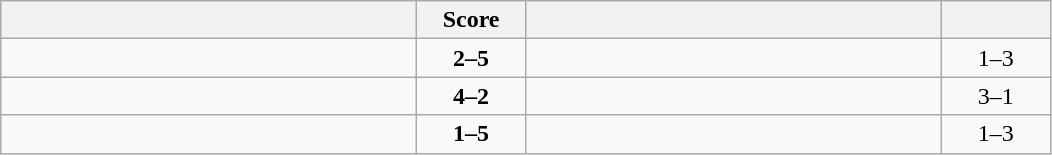<table class="wikitable" style="text-align: center; ">
<tr>
<th align="right" width="270"></th>
<th width="65">Score</th>
<th align="left" width="270"></th>
<th width="65"></th>
</tr>
<tr>
<td align="left"></td>
<td><strong>2–5</strong></td>
<td align="left"><strong></strong></td>
<td>1–3 <strong></strong></td>
</tr>
<tr>
<td align="left"><strong></strong></td>
<td><strong>4–2</strong></td>
<td align="left"></td>
<td>3–1 <strong></strong></td>
</tr>
<tr>
<td align="left"></td>
<td><strong>1–5</strong></td>
<td align="left"><strong></strong></td>
<td>1–3 <strong></strong></td>
</tr>
</table>
